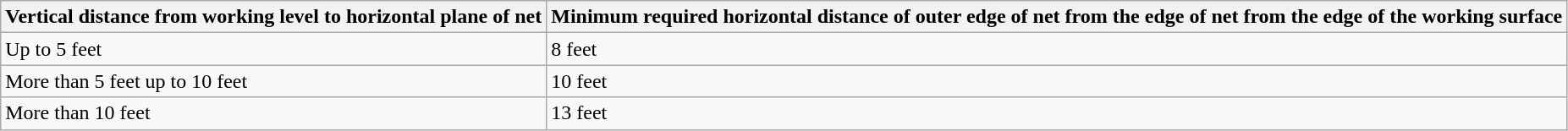<table class="wikitable">
<tr>
<th>Vertical distance from working level to horizontal plane of net</th>
<th>Minimum required horizontal distance of outer edge of net from the edge of net from the edge of the working surface</th>
</tr>
<tr>
<td>Up to 5 feet</td>
<td>8 feet</td>
</tr>
<tr>
<td>More than 5 feet up to 10 feet</td>
<td>10 feet</td>
</tr>
<tr>
<td>More than 10 feet</td>
<td>13 feet</td>
</tr>
</table>
